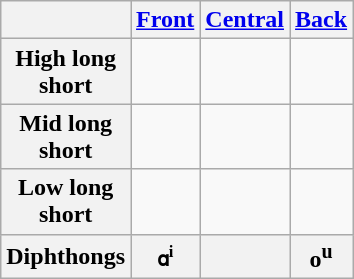<table class="wikitable" style="text-align: center;">
<tr>
<th></th>
<th><a href='#'>Front</a></th>
<th><a href='#'>Central</a></th>
<th><a href='#'>Back</a></th>
</tr>
<tr>
<th>High long<br>short</th>
<td>    </td>
<td></td>
<td>    </td>
</tr>
<tr>
<th>Mid long<br>short</th>
<td></td>
<td></td>
<td>    </td>
</tr>
<tr>
<th>Low long<br>short</th>
<td></td>
<td>    </td>
<td></td>
</tr>
<tr>
<th>Diphthongs</th>
<th><small>ɑ<sup>i</sup></small></th>
<th></th>
<th>o<sup>u</sup></th>
</tr>
</table>
